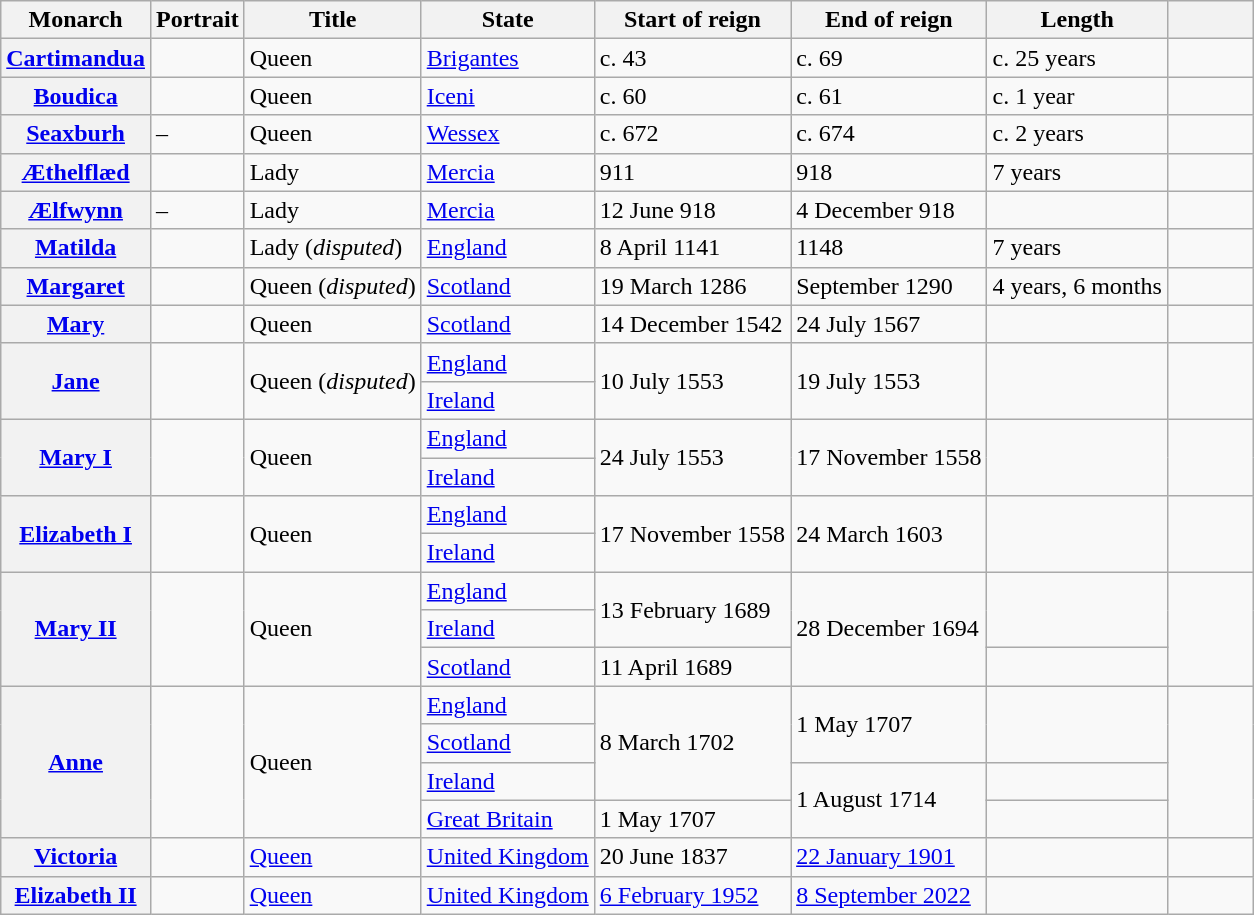<table class="wikitable sortable">
<tr>
<th>Monarch</th>
<th>Portrait</th>
<th>Title</th>
<th>State</th>
<th>Start of reign</th>
<th>End of reign</th>
<th>Length</th>
<th class="unsortable" width=50px></th>
</tr>
<tr>
<th><a href='#'>Cartimandua</a></th>
<td></td>
<td>Queen</td>
<td><a href='#'>Brigantes</a></td>
<td>c. 43</td>
<td>c. 69</td>
<td>c. 25 years</td>
<td></td>
</tr>
<tr>
<th><a href='#'>Boudica</a></th>
<td></td>
<td>Queen</td>
<td><a href='#'>Iceni</a></td>
<td>c. 60</td>
<td>c. 61</td>
<td>c. 1 year</td>
<td></td>
</tr>
<tr>
<th><a href='#'>Seaxburh</a></th>
<td>–</td>
<td>Queen</td>
<td><a href='#'>Wessex</a></td>
<td>c. 672</td>
<td>c. 674</td>
<td>c. 2 years</td>
<td></td>
</tr>
<tr>
<th><a href='#'>Æthelflæd</a></th>
<td></td>
<td>Lady</td>
<td><a href='#'>Mercia</a></td>
<td>911</td>
<td>918</td>
<td> 7 years</td>
<td></td>
</tr>
<tr>
<th><a href='#'>Ælfwynn</a></th>
<td>–</td>
<td>Lady</td>
<td><a href='#'>Mercia</a></td>
<td>12 June 918</td>
<td>4 December 918</td>
<td></td>
<td></td>
</tr>
<tr>
<th><a href='#'>Matilda</a></th>
<td></td>
<td>Lady (<em>disputed</em>)</td>
<td><a href='#'>England</a></td>
<td>8 April 1141</td>
<td>1148</td>
<td> 7 years</td>
<td></td>
</tr>
<tr>
<th><a href='#'>Margaret</a></th>
<td></td>
<td>Queen (<em>disputed</em>)</td>
<td><a href='#'>Scotland</a></td>
<td>19 March 1286</td>
<td>September 1290</td>
<td>4 years, 6 months</td>
<td></td>
</tr>
<tr>
<th><a href='#'>Mary</a></th>
<td></td>
<td>Queen</td>
<td><a href='#'>Scotland</a></td>
<td>14 December 1542</td>
<td>24 July 1567</td>
<td></td>
<td></td>
</tr>
<tr>
<th rowspan="2"><a href='#'>Jane</a></th>
<td rowspan="2"></td>
<td rowspan="2">Queen (<em>disputed</em>)</td>
<td><a href='#'>England</a></td>
<td rowspan="2">10 July 1553</td>
<td rowspan="2">19 July 1553</td>
<td rowspan="2"></td>
<td rowspan="2"></td>
</tr>
<tr>
<td><a href='#'>Ireland</a></td>
</tr>
<tr>
<th rowspan="2"><a href='#'>Mary I</a></th>
<td rowspan="2"></td>
<td rowspan="2">Queen</td>
<td><a href='#'>England</a></td>
<td rowspan="2">24 July 1553</td>
<td rowspan="2">17 November 1558</td>
<td rowspan="2"></td>
<td rowspan="2"></td>
</tr>
<tr>
<td><a href='#'>Ireland</a></td>
</tr>
<tr>
<th rowspan="2"><a href='#'>Elizabeth I</a></th>
<td rowspan="2"></td>
<td rowspan="2">Queen</td>
<td><a href='#'>England</a></td>
<td rowspan="2">17 November 1558</td>
<td rowspan="2">24 March 1603</td>
<td rowspan="2"></td>
<td rowspan="2"></td>
</tr>
<tr>
<td><a href='#'>Ireland</a></td>
</tr>
<tr>
<th rowspan="3"><a href='#'>Mary II</a></th>
<td rowspan="3"></td>
<td rowspan="3">Queen</td>
<td><a href='#'>England</a></td>
<td rowspan="2">13 February 1689</td>
<td rowspan="3">28 December 1694</td>
<td rowspan="2"></td>
<td rowspan="3"></td>
</tr>
<tr>
<td><a href='#'>Ireland</a></td>
</tr>
<tr>
<td><a href='#'>Scotland</a></td>
<td>11 April 1689</td>
<td></td>
</tr>
<tr>
<th rowspan="4"><a href='#'>Anne</a></th>
<td rowspan="4"></td>
<td rowspan="4">Queen</td>
<td><a href='#'>England</a></td>
<td rowspan="3">8 March 1702</td>
<td rowspan="2">1 May 1707</td>
<td rowspan="2"></td>
<td rowspan="4"></td>
</tr>
<tr>
<td><a href='#'>Scotland</a></td>
</tr>
<tr>
<td><a href='#'>Ireland</a></td>
<td rowspan="2">1 August 1714</td>
<td></td>
</tr>
<tr>
<td><a href='#'>Great Britain</a></td>
<td>1 May 1707</td>
<td></td>
</tr>
<tr>
<th><a href='#'>Victoria</a></th>
<td></td>
<td><a href='#'>Queen</a></td>
<td><a href='#'>United Kingdom</a></td>
<td>20 June 1837</td>
<td><a href='#'>22 January 1901</a></td>
<td></td>
<td></td>
</tr>
<tr>
<th><a href='#'>Elizabeth II</a></th>
<td></td>
<td><a href='#'>Queen</a></td>
<td><a href='#'>United Kingdom</a></td>
<td><a href='#'>6 February 1952</a></td>
<td><a href='#'>8 September 2022</a></td>
<td></td>
<td></td>
</tr>
</table>
